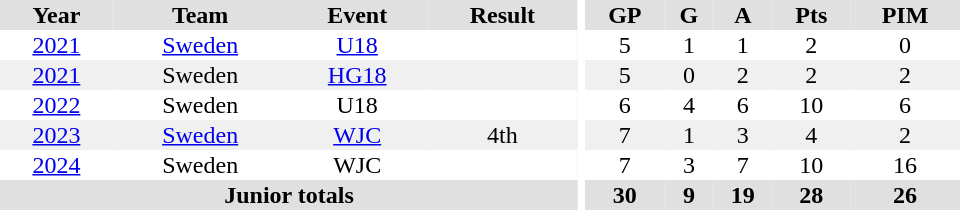<table border="0" cellpadding="1" cellspacing="0" ID="Table3" style="text-align:center; width:40em">
<tr bgcolor="#e0e0e0">
<th>Year</th>
<th>Team</th>
<th>Event</th>
<th>Result</th>
<th rowspan="99" bgcolor="#ffffff"></th>
<th>GP</th>
<th>G</th>
<th>A</th>
<th>Pts</th>
<th>PIM</th>
</tr>
<tr>
<td><a href='#'>2021</a></td>
<td><a href='#'>Sweden</a></td>
<td><a href='#'>U18</a></td>
<td></td>
<td>5</td>
<td>1</td>
<td>1</td>
<td>2</td>
<td>0</td>
</tr>
<tr bgcolor="#f0f0f0">
<td><a href='#'>2021</a></td>
<td>Sweden</td>
<td><a href='#'>HG18</a></td>
<td></td>
<td>5</td>
<td>0</td>
<td>2</td>
<td>2</td>
<td>2</td>
</tr>
<tr>
<td><a href='#'>2022</a></td>
<td>Sweden</td>
<td>U18</td>
<td></td>
<td>6</td>
<td>4</td>
<td>6</td>
<td>10</td>
<td>6</td>
</tr>
<tr bgcolor="#f0f0f0">
<td><a href='#'>2023</a></td>
<td><a href='#'>Sweden</a></td>
<td><a href='#'>WJC</a></td>
<td>4th</td>
<td>7</td>
<td>1</td>
<td>3</td>
<td>4</td>
<td>2</td>
</tr>
<tr>
<td><a href='#'>2024</a></td>
<td>Sweden</td>
<td>WJC</td>
<td></td>
<td>7</td>
<td>3</td>
<td>7</td>
<td>10</td>
<td>16</td>
</tr>
<tr bgcolor="#e0e0e0">
<th colspan="4">Junior totals</th>
<th>30</th>
<th>9</th>
<th>19</th>
<th>28</th>
<th>26</th>
</tr>
</table>
